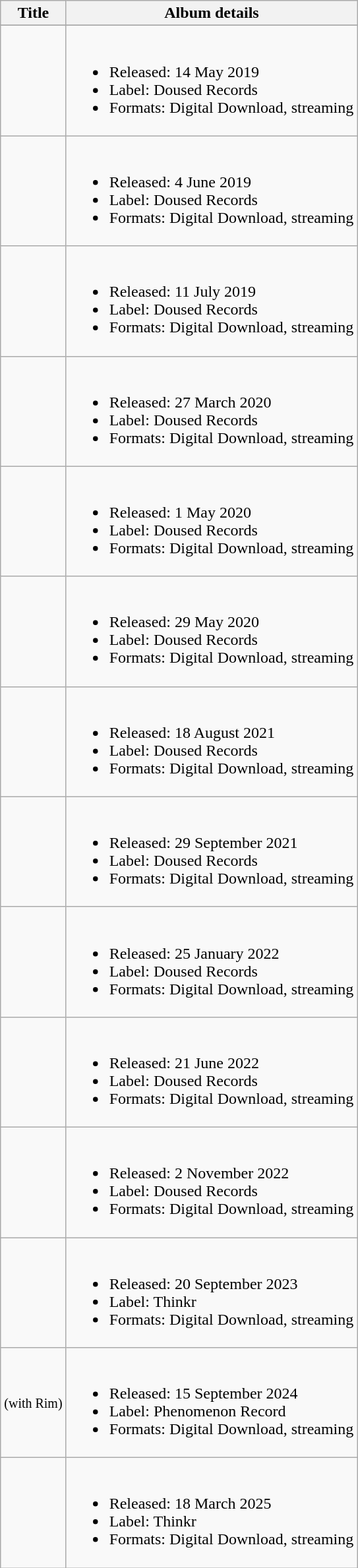<table class="wikitable plainrowheaders">
<tr>
<th scope="col">Title</th>
<th scope="col">Album details</th>
</tr>
<tr>
</tr>
<tr>
<td></td>
<td><br><ul><li>Released: 14 May 2019</li><li>Label: Doused Records</li><li>Formats: Digital Download, streaming</li></ul></td>
</tr>
<tr>
<td></td>
<td><br><ul><li>Released: 4 June 2019</li><li>Label: Doused Records</li><li>Formats: Digital Download, streaming</li></ul></td>
</tr>
<tr>
<td></td>
<td><br><ul><li>Released: 11 July 2019</li><li>Label: Doused Records</li><li>Formats: Digital Download, streaming</li></ul></td>
</tr>
<tr>
<td></td>
<td><br><ul><li>Released: 27 March 2020</li><li>Label: Doused Records</li><li>Formats: Digital Download, streaming</li></ul></td>
</tr>
<tr>
<td></td>
<td><br><ul><li>Released: 1 May 2020</li><li>Label: Doused Records</li><li>Formats: Digital Download, streaming</li></ul></td>
</tr>
<tr>
<td></td>
<td><br><ul><li>Released: 29 May 2020</li><li>Label: Doused Records</li><li>Formats: Digital Download, streaming</li></ul></td>
</tr>
<tr>
<td></td>
<td><br><ul><li>Released: 18 August 2021</li><li>Label: Doused Records</li><li>Formats: Digital Download, streaming</li></ul></td>
</tr>
<tr>
<td></td>
<td><br><ul><li>Released: 29 September 2021</li><li>Label: Doused Records</li><li>Formats: Digital Download, streaming</li></ul></td>
</tr>
<tr>
<td></td>
<td><br><ul><li>Released: 25 January 2022</li><li>Label: Doused Records</li><li>Formats: Digital Download, streaming</li></ul></td>
</tr>
<tr>
<td></td>
<td><br><ul><li>Released: 21 June 2022</li><li>Label: Doused Records</li><li>Formats: Digital Download, streaming</li></ul></td>
</tr>
<tr>
<td></td>
<td><br><ul><li>Released: 2 November 2022</li><li>Label: Doused Records</li><li>Formats: Digital Download, streaming</li></ul></td>
</tr>
<tr>
<td></td>
<td><br><ul><li>Released: 20 September 2023</li><li>Label: Thinkr</li><li>Formats: Digital Download, streaming</li></ul></td>
</tr>
<tr>
<td> <small>(with Rim)</small></td>
<td><br><ul><li>Released: 15 September 2024</li><li>Label: Phenomenon Record</li><li>Formats: Digital Download, streaming</li></ul></td>
</tr>
<tr>
<td></td>
<td><br><ul><li>Released: 18 March 2025</li><li>Label: Thinkr</li><li>Formats: Digital Download, streaming</li></ul></td>
</tr>
</table>
